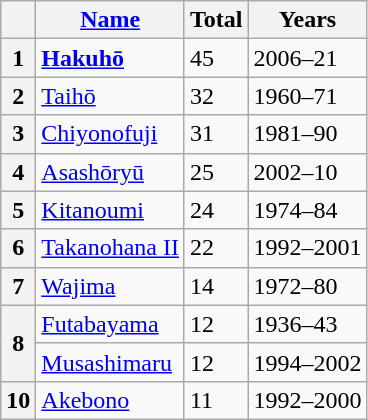<table class="wikitable">
<tr>
<th></th>
<th><a href='#'>Name</a></th>
<th>Total</th>
<th>Years</th>
</tr>
<tr>
<th>1</th>
<td><strong><a href='#'>Hakuhō</a></strong></td>
<td>45</td>
<td>2006–21</td>
</tr>
<tr>
<th>2</th>
<td><a href='#'>Taihō</a></td>
<td>32</td>
<td>1960–71</td>
</tr>
<tr>
<th>3</th>
<td><a href='#'>Chiyonofuji</a></td>
<td>31</td>
<td>1981–90</td>
</tr>
<tr>
<th>4</th>
<td><a href='#'>Asashōryū</a></td>
<td>25</td>
<td>2002–10</td>
</tr>
<tr>
<th>5</th>
<td><a href='#'>Kitanoumi</a></td>
<td>24</td>
<td>1974–84</td>
</tr>
<tr>
<th>6</th>
<td><a href='#'>Takanohana II</a></td>
<td>22</td>
<td>1992–2001</td>
</tr>
<tr>
<th>7</th>
<td><a href='#'>Wajima</a></td>
<td>14</td>
<td>1972–80</td>
</tr>
<tr>
<th rowspan=2>8</th>
<td><a href='#'>Futabayama</a></td>
<td>12</td>
<td>1936–43</td>
</tr>
<tr>
<td><a href='#'>Musashimaru</a></td>
<td>12</td>
<td>1994–2002</td>
</tr>
<tr>
<th>10</th>
<td><a href='#'>Akebono</a></td>
<td>11</td>
<td>1992–2000</td>
</tr>
</table>
